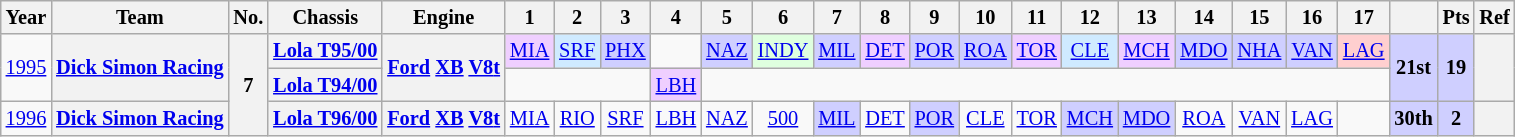<table class="wikitable" style="text-align:center; font-size:85%">
<tr>
<th>Year</th>
<th>Team</th>
<th>No.</th>
<th>Chassis</th>
<th>Engine</th>
<th>1</th>
<th>2</th>
<th>3</th>
<th>4</th>
<th>5</th>
<th>6</th>
<th>7</th>
<th>8</th>
<th>9</th>
<th>10</th>
<th>11</th>
<th>12</th>
<th>13</th>
<th>14</th>
<th>15</th>
<th>16</th>
<th>17</th>
<th></th>
<th>Pts</th>
<th>Ref</th>
</tr>
<tr>
<td rowspan=2><a href='#'>1995</a></td>
<th rowspan=2 nowrap><a href='#'>Dick Simon Racing</a></th>
<th rowspan=3>7</th>
<th nowrap><a href='#'>Lola T95/00</a></th>
<th rowspan=2 nowrap><a href='#'>Ford</a> <a href='#'>XB</a> <a href='#'>V8</a><a href='#'>t</a></th>
<td style="background:#EFCFFF;"><a href='#'>MIA</a><br></td>
<td style="background:#CFEAFF;"><a href='#'>SRF</a><br></td>
<td style="background:#CFCFFF;"><a href='#'>PHX</a><br></td>
<td></td>
<td style="background:#CFCFFF;"><a href='#'>NAZ</a><br></td>
<td style="background:#DFFFDF;"><a href='#'>INDY</a><br></td>
<td style="background:#CFCFFF;"><a href='#'>MIL</a><br></td>
<td style="background:#EFCFFF;"><a href='#'>DET</a><br></td>
<td style="background:#CFCFFF;"><a href='#'>POR</a><br></td>
<td style="background:#CFCFFF;"><a href='#'>ROA</a><br></td>
<td style="background:#EFCFFF;"><a href='#'>TOR</a><br></td>
<td style="background:#CFEAFF;"><a href='#'>CLE</a><br></td>
<td style="background:#EFCFFF;"><a href='#'>MCH</a><br></td>
<td style="background:#CFCFFF;"><a href='#'>MDO</a><br></td>
<td style="background:#CFCFFF;"><a href='#'>NHA</a><br></td>
<td style="background:#CFCFFF;"><a href='#'>VAN</a><br></td>
<td style="background:#FFCFCF;"><a href='#'>LAG</a><br></td>
<th rowspan=2 style="background:#CFCFFF;">21st</th>
<th rowspan=2 style="background:#CFCFFF;">19</th>
<th rowspan=2></th>
</tr>
<tr>
<th nowrap><a href='#'>Lola T94/00</a></th>
<td colspan=3></td>
<td style="background:#EFCFFF;"><a href='#'>LBH</a><br></td>
<td colspan=13></td>
</tr>
<tr>
<td><a href='#'>1996</a></td>
<th nowrap><a href='#'>Dick Simon Racing</a></th>
<th nowrap><a href='#'>Lola T96/00</a></th>
<th nowrap><a href='#'>Ford</a> <a href='#'>XB</a> <a href='#'>V8</a><a href='#'>t</a></th>
<td><a href='#'>MIA</a></td>
<td><a href='#'>RIO</a></td>
<td><a href='#'>SRF</a></td>
<td><a href='#'>LBH</a></td>
<td><a href='#'>NAZ</a></td>
<td><a href='#'>500</a></td>
<td style="background:#CFCFFF;"><a href='#'>MIL</a><br></td>
<td><a href='#'>DET</a></td>
<td style="background:#CFCFFF;"><a href='#'>POR</a><br></td>
<td><a href='#'>CLE</a></td>
<td><a href='#'>TOR</a></td>
<td style="background:#CFCFFF;"><a href='#'>MCH</a><br></td>
<td style="background:#CFCFFF;"><a href='#'>MDO</a><br></td>
<td><a href='#'>ROA</a></td>
<td><a href='#'>VAN</a></td>
<td><a href='#'>LAG</a></td>
<td></td>
<th style="background:#CFCFFF;">30th</th>
<th style="background:#CFCFFF;">2</th>
<th></th>
</tr>
</table>
